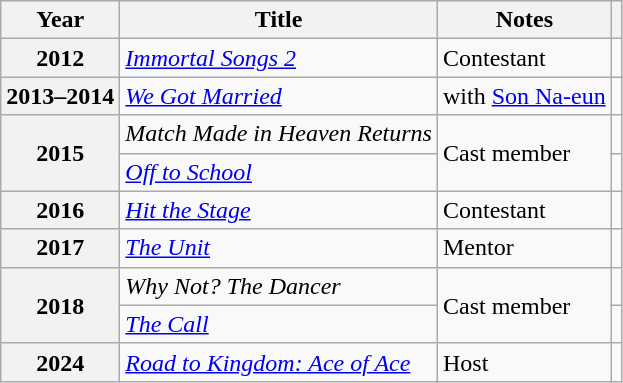<table class="wikitable sortable plainrowheaders">
<tr>
<th scope="col">Year</th>
<th scope="col">Title</th>
<th scope="col" class="unsortable">Notes</th>
<th scope="col" class="unsortable"></th>
</tr>
<tr>
<th scope="row">2012</th>
<td><em><a href='#'>Immortal Songs 2</a></em></td>
<td>Contestant</td>
<td style="text-align:center"></td>
</tr>
<tr>
<th scope="row">2013–2014</th>
<td><em><a href='#'>We Got Married</a></em></td>
<td>with <a href='#'>Son Na-eun</a></td>
<td style="text-align:center"></td>
</tr>
<tr>
<th scope="row" rowspan="2">2015</th>
<td><em>Match Made in Heaven Returns</em></td>
<td rowspan="2">Cast member</td>
<td style="text-align:center"></td>
</tr>
<tr>
<td><em><a href='#'>Off to School</a></em></td>
<td style="text-align:center"></td>
</tr>
<tr>
<th scope="row">2016</th>
<td><em><a href='#'>Hit the Stage</a></em></td>
<td>Contestant</td>
<td style="text-align:center"></td>
</tr>
<tr>
<th scope="row">2017</th>
<td><em><a href='#'>The Unit</a></em></td>
<td>Mentor</td>
<td style="text-align:center"></td>
</tr>
<tr>
<th scope="row" rowspan="2">2018</th>
<td><em>Why Not? The Dancer</em></td>
<td rowspan="2">Cast member</td>
<td style="text-align:center"></td>
</tr>
<tr>
<td><em><a href='#'>The Call</a></em></td>
<td style="text-align:center"></td>
</tr>
<tr>
<th scope="row">2024</th>
<td><em><a href='#'>Road to Kingdom: Ace of Ace</a></em></td>
<td>Host</td>
<td style="text-align:center"></td>
</tr>
</table>
